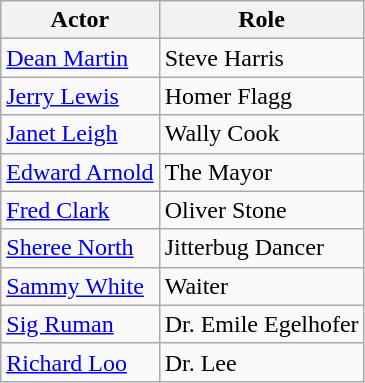<table class="wikitable">
<tr>
<th>Actor</th>
<th>Role</th>
</tr>
<tr>
<td><a href='#'>Dean Martin</a></td>
<td>Steve Harris</td>
</tr>
<tr>
<td><a href='#'>Jerry Lewis</a></td>
<td>Homer Flagg</td>
</tr>
<tr>
<td><a href='#'>Janet Leigh</a></td>
<td>Wally Cook</td>
</tr>
<tr>
<td><a href='#'>Edward Arnold</a></td>
<td>The Mayor</td>
</tr>
<tr>
<td><a href='#'>Fred Clark</a></td>
<td>Oliver Stone</td>
</tr>
<tr>
<td><a href='#'>Sheree North</a></td>
<td>Jitterbug Dancer</td>
</tr>
<tr>
<td><a href='#'>Sammy White</a></td>
<td>Waiter</td>
</tr>
<tr>
<td><a href='#'>Sig Ruman</a></td>
<td>Dr. Emile Egelhofer</td>
</tr>
<tr>
<td><a href='#'>Richard Loo</a></td>
<td>Dr. Lee</td>
</tr>
</table>
